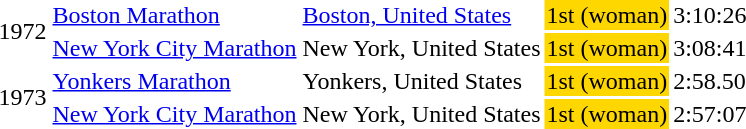<table>
<tr>
<td rowspan=2>1972</td>
<td><a href='#'>Boston Marathon</a></td>
<td><a href='#'>Boston, United States</a></td>
<td bgcolor="gold">1st (woman)</td>
<td>3:10:26</td>
</tr>
<tr>
<td><a href='#'>New York City Marathon</a></td>
<td>New York, United States</td>
<td bgcolor="gold">1st (woman)</td>
<td>3:08:41</td>
</tr>
<tr>
<td rowspan=3>1973</td>
<td><a href='#'>Yonkers Marathon</a></td>
<td>Yonkers, United States</td>
<td bgcolor="gold">1st (woman)</td>
<td>2:58.50</td>
</tr>
<tr>
<td><a href='#'>New York City Marathon</a></td>
<td>New York, United States</td>
<td bgcolor="gold">1st (woman)</td>
<td>2:57:07</td>
</tr>
</table>
